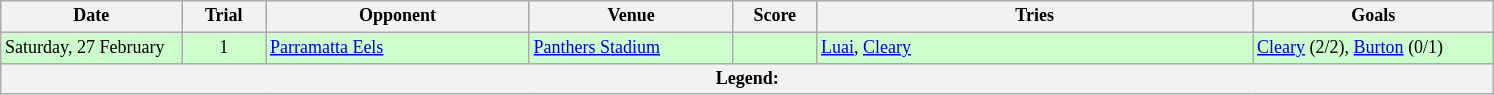<table style="font-size:75%;" class="wikitable">
<tr>
<th style="width:115px;">Date</th>
<th style="width:50px;">Trial</th>
<th style="width:170px;">Opponent</th>
<th style="width:130px;">Venue</th>
<th style="width:50px;">Score</th>
<th style="width:285px;">Tries</th>
<th style="width:155px;">Goals</th>
</tr>
<tr style="background:#cfc;">
<td>Saturday, 27 February</td>
<td style="text-align:center;">1</td>
<td> <a href='#'>Parramatta Eels</a></td>
<td><a href='#'>Panthers Stadium</a></td>
<td style="text-align:center;"></td>
<td><a href='#'>Luai</a>, <a href='#'>Cleary</a></td>
<td><a href='#'>Cleary</a> (2/2), <a href='#'>Burton</a> (0/1)</td>
</tr>
<tr>
<th colspan="7"><strong>Legend</strong>:   </th>
</tr>
</table>
